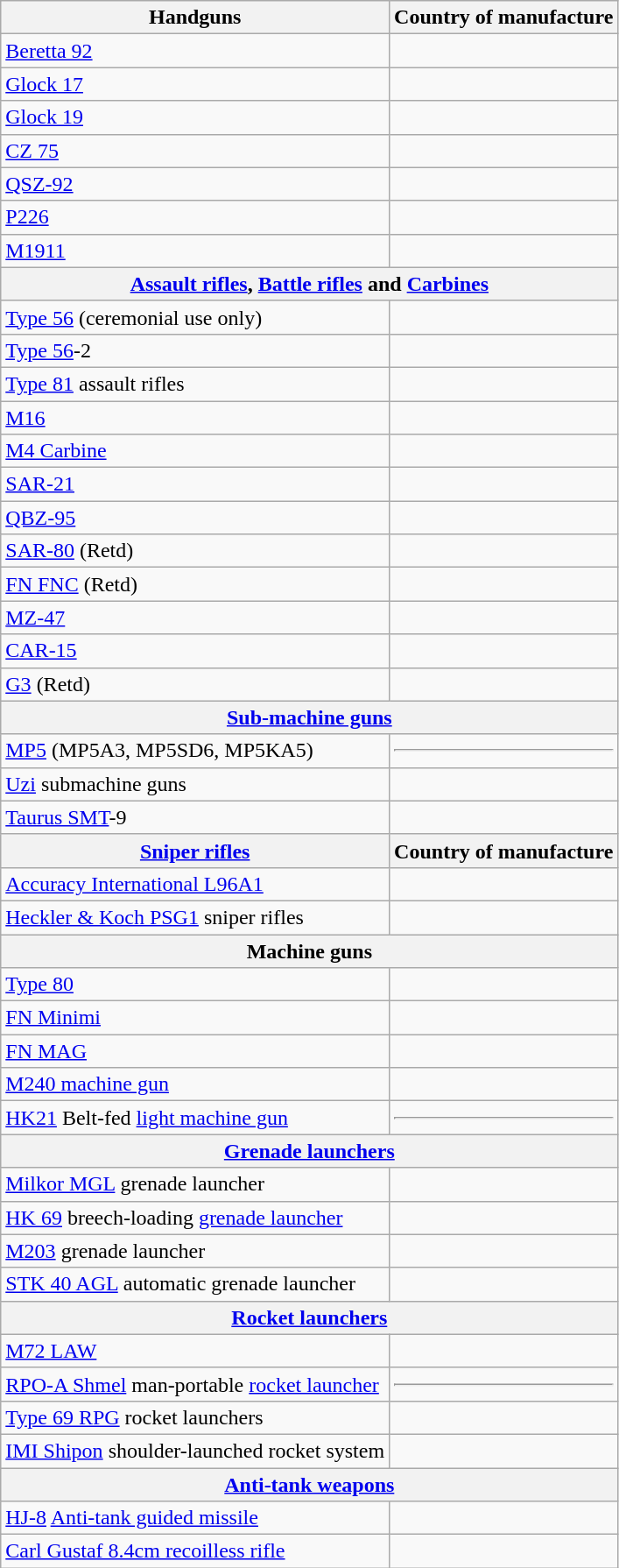<table class="wikitable">
<tr>
<th>Handguns</th>
<th>Country of manufacture</th>
</tr>
<tr>
<td><a href='#'>Beretta 92</a></td>
<td></td>
</tr>
<tr>
<td><a href='#'>Glock 17</a></td>
<td></td>
</tr>
<tr>
<td><a href='#'>Glock 19</a></td>
<td></td>
</tr>
<tr>
<td><a href='#'>CZ 75</a></td>
<td></td>
</tr>
<tr>
<td><a href='#'>QSZ-92</a></td>
<td></td>
</tr>
<tr>
<td><a href='#'>P226</a></td>
<td></td>
</tr>
<tr>
<td><a href='#'>M1911</a></td>
<td></td>
</tr>
<tr>
<th colspan="2"><a href='#'>Assault rifles</a>, <a href='#'>Battle rifles</a> and <a href='#'>Carbines</a></th>
</tr>
<tr>
<td><a href='#'>Type 56</a> (ceremonial use only)</td>
<td></td>
</tr>
<tr>
<td><a href='#'>Type 56</a>-2</td>
<td></td>
</tr>
<tr>
<td><a href='#'>Type 81</a> assault rifles</td>
<td></td>
</tr>
<tr>
<td><a href='#'>M16</a></td>
<td></td>
</tr>
<tr>
<td><a href='#'>M4 Carbine</a></td>
<td></td>
</tr>
<tr>
<td><a href='#'>SAR-21</a></td>
<td></td>
</tr>
<tr>
<td><a href='#'>QBZ-95</a></td>
<td></td>
</tr>
<tr>
<td><a href='#'>SAR-80</a> (Retd)</td>
<td></td>
</tr>
<tr>
<td><a href='#'>FN FNC</a> (Retd)</td>
<td></td>
</tr>
<tr>
<td><a href='#'>MZ-47</a></td>
<td></td>
</tr>
<tr>
<td><a href='#'>CAR-15</a></td>
<td></td>
</tr>
<tr>
<td><a href='#'>G3</a> (Retd)</td>
<td></td>
</tr>
<tr>
<th colspan=2"><a href='#'>Sub-machine guns</a></th>
</tr>
<tr>
<td><a href='#'>MP5</a> (MP5A3, MP5SD6, MP5KA5)</td>
<td> <hr> </td>
</tr>
<tr>
<td><a href='#'>Uzi</a> submachine guns</td>
<td></td>
</tr>
<tr>
<td><a href='#'>Taurus SMT</a>-9</td>
<td></td>
</tr>
<tr>
<th><a href='#'>Sniper rifles</a></th>
<th>Country of manufacture</th>
</tr>
<tr>
<td><a href='#'>Accuracy International L96A1</a></td>
<td></td>
</tr>
<tr>
<td><a href='#'>Heckler & Koch PSG1</a> sniper rifles</td>
<td></td>
</tr>
<tr>
<th colspan=2">Machine guns</th>
</tr>
<tr>
<td><a href='#'>Type 80</a></td>
<td></td>
</tr>
<tr>
<td><a href='#'>FN Minimi</a></td>
<td></td>
</tr>
<tr>
<td><a href='#'>FN MAG</a></td>
<td></td>
</tr>
<tr>
<td><a href='#'>M240 machine gun</a></td>
<td></td>
</tr>
<tr>
<td><a href='#'>HK21</a> Belt-fed <a href='#'>light machine gun</a></td>
<td> <hr> </td>
</tr>
<tr>
<th colspan=2"><a href='#'>Grenade launchers</a></th>
</tr>
<tr>
<td><a href='#'>Milkor MGL</a> grenade launcher</td>
<td></td>
</tr>
<tr>
<td><a href='#'>HK 69</a> breech-loading <a href='#'>grenade launcher</a></td>
<td></td>
</tr>
<tr>
<td><a href='#'>M203</a> grenade launcher</td>
<td></td>
</tr>
<tr>
<td><a href='#'>STK 40 AGL</a> automatic grenade launcher</td>
<td></td>
</tr>
<tr>
<th colspan=2"><a href='#'>Rocket launchers</a></th>
</tr>
<tr>
<td><a href='#'>M72 LAW</a></td>
<td></td>
</tr>
<tr>
<td><a href='#'>RPO-A Shmel</a> man-portable <a href='#'>rocket launcher</a></td>
<td> <hr> </td>
</tr>
<tr>
<td><a href='#'>Type 69 RPG</a> rocket launchers</td>
<td></td>
</tr>
<tr>
<td><a href='#'>IMI Shipon</a> shoulder-launched rocket system</td>
<td></td>
</tr>
<tr>
<th colspan=2"><a href='#'>Anti-tank weapons</a></th>
</tr>
<tr>
<td><a href='#'>HJ-8</a> <a href='#'>Anti-tank guided missile</a></td>
<td></td>
</tr>
<tr>
<td><a href='#'>Carl Gustaf 8.4cm recoilless rifle</a></td>
<td></td>
</tr>
</table>
